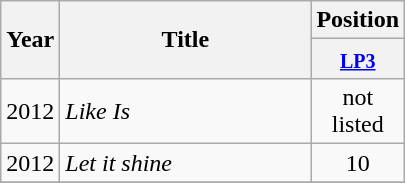<table class=wikitable style=text-align:center;>
<tr>
<th rowspan=2 width=30px>Year</th>
<th rowspan=2 width=160px>Title</th>
<th colspan=1>Position</th>
</tr>
<tr style="vertical-align:top;line-height:1.2">
<th width=25px><small><a href='#'>LP3</a></small></th>
</tr>
<tr>
<td rowspan=1>2012</td>
<td align=left><em>Like Is</em></td>
<td>not listed</td>
</tr>
<tr>
<td align=left>2012</td>
<td align=left><em>Let it shine</em></td>
<td>10</td>
</tr>
<tr>
</tr>
</table>
